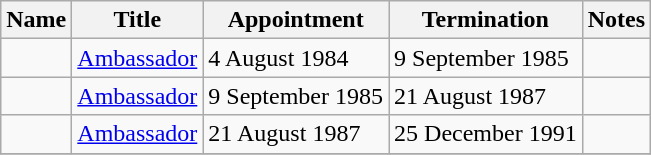<table class="wikitable">
<tr valign="middle">
<th>Name</th>
<th>Title</th>
<th>Appointment</th>
<th>Termination</th>
<th>Notes</th>
</tr>
<tr>
<td></td>
<td><a href='#'>Ambassador</a></td>
<td>4 August 1984</td>
<td>9 September 1985</td>
<td></td>
</tr>
<tr>
<td></td>
<td><a href='#'>Ambassador</a></td>
<td>9 September 1985</td>
<td>21 August 1987</td>
<td></td>
</tr>
<tr>
<td></td>
<td><a href='#'>Ambassador</a></td>
<td>21 August 1987</td>
<td>25 December 1991</td>
<td></td>
</tr>
<tr>
</tr>
</table>
